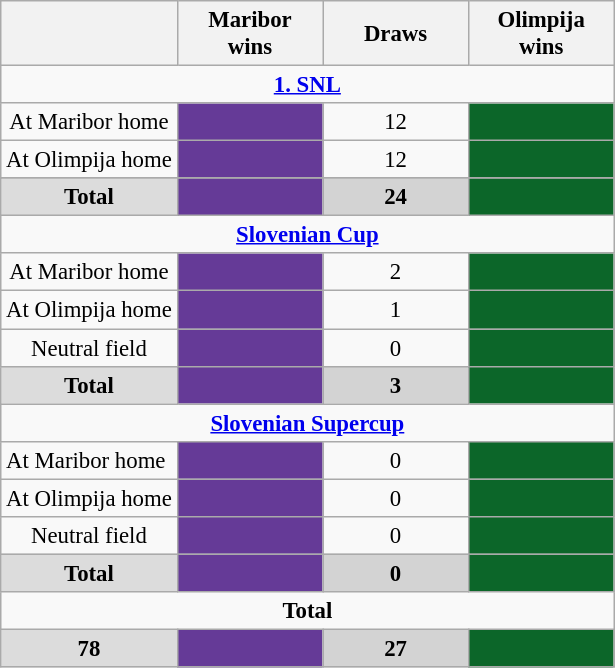<table class="wikitable" style="text-align:center;font-size:95%">
<tr>
<th></th>
<th width="90">Maribor<br>wins</th>
<th width="90">Draws</th>
<th width="90">Olimpija<br>wins</th>
</tr>
<tr>
<td colspan=4><strong><a href='#'>1. SNL</a></strong></td>
</tr>
<tr>
<td align="center">At Maribor home</td>
<td style="background-color:#653A97"></td>
<td>12</td>
<td style="background-color:#0C6629"></td>
</tr>
<tr>
<td align="center">At Olimpija home</td>
<td style="background-color:#653A97"></td>
<td>12</td>
<td style="background-color:#0C6629"></td>
</tr>
<tr>
</tr>
<tr>
<td align="center" bgcolor=#DCDCDC><strong>Total</strong></td>
<td style="background-color:#653A97"></td>
<td style="background-color:#D3D3D3"><strong>24</strong></td>
<td style="background-color:#0c6629"></td>
</tr>
<tr>
<td colspan=4><strong><a href='#'>Slovenian Cup</a></strong></td>
</tr>
<tr>
<td align="center">At Maribor home</td>
<td style="background-color:#653A97"></td>
<td>2</td>
<td style="background-color:#0C6629"></td>
</tr>
<tr>
<td align="center">At Olimpija home</td>
<td style="background-color:#653A97"></td>
<td>1</td>
<td style="background-color:#0C6629"></td>
</tr>
<tr>
<td align="center">Neutral field</td>
<td style="background-color:#653A97"></td>
<td>0</td>
<td style="background-color:#0C6629"></td>
</tr>
<tr>
<td align="center" bgcolor=#DCDCDC><strong>Total</strong></td>
<td style="background-color:#653A97"></td>
<td style="background-color:#D3D3D3"><strong>3</strong></td>
<td style="background-color:#0C6629"></td>
</tr>
<tr>
<td colspan=4><strong><a href='#'>Slovenian Supercup</a></strong></td>
</tr>
<tr>
<td align="left">At Maribor home</td>
<td style="background-color:#653A97"></td>
<td>0</td>
<td style="background-color:#0C6629"></td>
</tr>
<tr>
<td align="left">At Olimpija home</td>
<td style="background-color:#653A97"></td>
<td>0</td>
<td style="background-color:#0C6629"></td>
</tr>
<tr>
<td align="center">Neutral field</td>
<td style="background-color:#653A97"></td>
<td>0</td>
<td style="background-color:#0C6629"></td>
</tr>
<tr>
<td align="center" bgcolor=#DCDCDC><strong>Total</strong></td>
<td style="background-color:#653A97"></td>
<td style="background-color:#D3D3D3"><strong>0</strong></td>
<td style="background-color:#0c6629"></td>
</tr>
<tr>
<td colspan=4><strong>Total</strong></td>
</tr>
<tr>
<td bgcolor=#dcdcdc><strong>78</strong></td>
<td style="background-color:#653A97"></td>
<td style="background-color:#D3D3D3"><strong>27</strong></td>
<td style="background-color:#0c6629"></td>
</tr>
</table>
